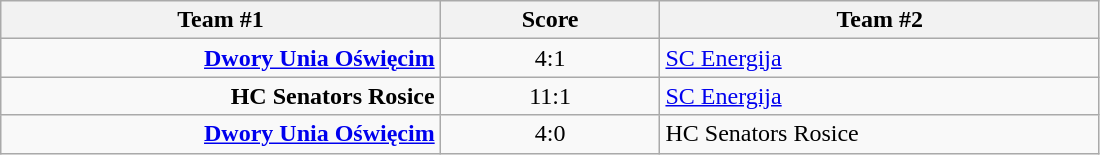<table class="wikitable" style="text-align: center;">
<tr>
<th width=22%>Team #1</th>
<th width=11%>Score</th>
<th width=22%>Team #2</th>
</tr>
<tr>
<td style="text-align: right;"><strong><a href='#'>Dwory Unia Oświęcim</a></strong> </td>
<td>4:1</td>
<td style="text-align: left;"> <a href='#'>SC Energija</a></td>
</tr>
<tr>
<td style="text-align: right;"><strong>HC Senators Rosice</strong> </td>
<td>11:1</td>
<td style="text-align: left;"> <a href='#'>SC Energija</a></td>
</tr>
<tr>
<td style="text-align: right;"><strong><a href='#'>Dwory Unia Oświęcim</a></strong> </td>
<td>4:0</td>
<td style="text-align: left;"> HC Senators Rosice</td>
</tr>
</table>
